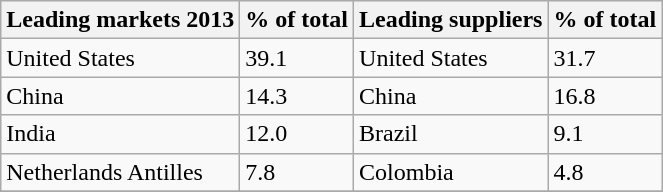<table class="sortable wikitable">
<tr bgcolor=#efefef>
<th>Leading markets 2013</th>
<th>% of total</th>
<th>Leading suppliers</th>
<th>% of total</th>
</tr>
<tr>
<td align="left">United States</td>
<td>39.1</td>
<td>United States</td>
<td>31.7</td>
</tr>
<tr>
<td align="left">China</td>
<td>14.3</td>
<td>China</td>
<td>16.8</td>
</tr>
<tr>
<td align="left">India</td>
<td>12.0</td>
<td>Brazil</td>
<td>9.1</td>
</tr>
<tr>
<td align="left">Netherlands Antilles</td>
<td>7.8</td>
<td>Colombia</td>
<td>4.8</td>
</tr>
<tr>
</tr>
</table>
